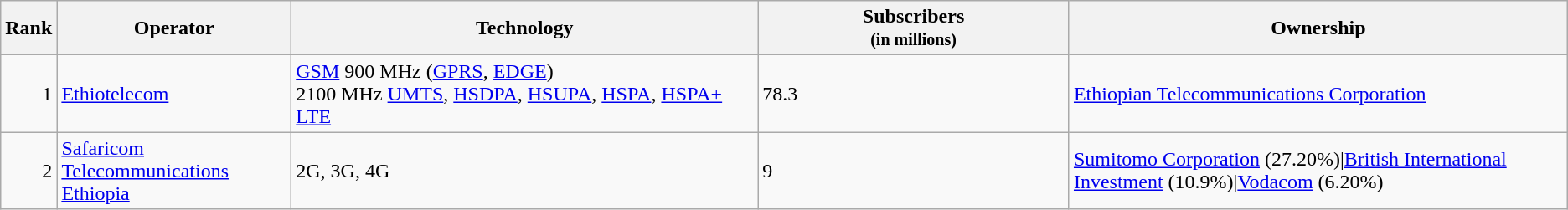<table class="wikitable">
<tr>
<th style="width:3%;">Rank</th>
<th style="width:15%;">Operator</th>
<th style="width:30%;">Technology</th>
<th style="width:20%;">Subscribers<br><small>(in millions)</small></th>
<th style="width:32%;">Ownership</th>
</tr>
<tr>
<td align=right>1</td>
<td><a href='#'>Ethiotelecom</a></td>
<td><a href='#'>GSM</a> 900 MHz (<a href='#'>GPRS</a>, <a href='#'>EDGE</a>)<br>2100 MHz <a href='#'>UMTS</a>, <a href='#'>HSDPA</a>,   <a href='#'>HSUPA</a>, <a href='#'>HSPA</a>, <a href='#'>HSPA+</a><br><a href='#'>LTE</a></td>
<td>78.3</td>
<td><a href='#'>Ethiopian Telecommunications Corporation</a></td>
</tr>
<tr>
<td align=right>2</td>
<td><a href='#'>Safaricom Telecommunications Ethiopia</a></td>
<td>2G, 3G, 4G</td>
<td>9</td>
<td><a href='#'>Sumitomo Corporation</a> (27.20%)|<a href='#'>British International Investment</a> (10.9%)|<a href='#'>Vodacom</a> (6.20%)</td>
</tr>
</table>
